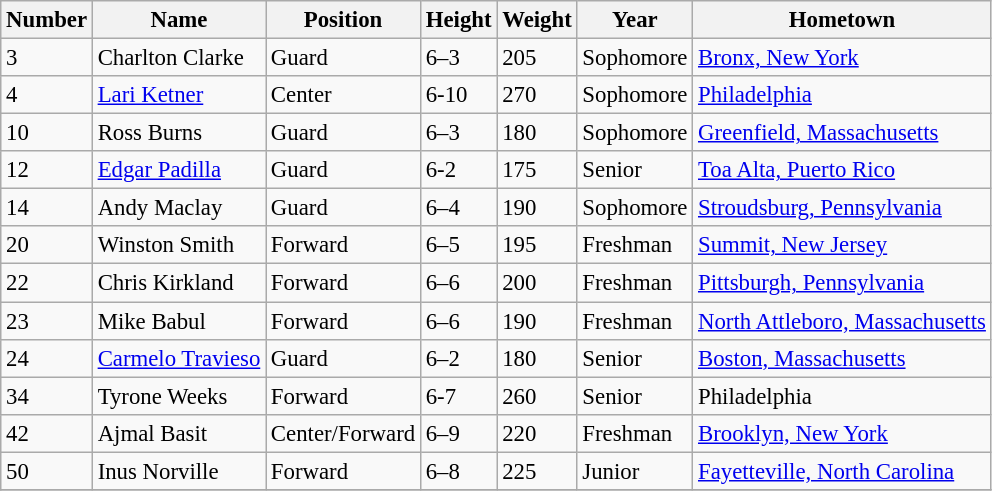<table class="wikitable" style="font-size: 95%;">
<tr>
<th>Number</th>
<th>Name</th>
<th>Position</th>
<th>Height</th>
<th>Weight</th>
<th>Year</th>
<th>Hometown</th>
</tr>
<tr>
<td>3</td>
<td>Charlton Clarke</td>
<td>Guard</td>
<td>6–3</td>
<td>205</td>
<td>Sophomore</td>
<td><a href='#'>Bronx, New York</a></td>
</tr>
<tr>
<td>4</td>
<td><a href='#'>Lari Ketner</a></td>
<td>Center</td>
<td>6-10</td>
<td>270</td>
<td>Sophomore</td>
<td><a href='#'>Philadelphia</a></td>
</tr>
<tr>
<td>10</td>
<td>Ross Burns</td>
<td>Guard</td>
<td>6–3</td>
<td>180</td>
<td>Sophomore</td>
<td><a href='#'>Greenfield, Massachusetts</a></td>
</tr>
<tr>
<td>12</td>
<td><a href='#'>Edgar Padilla</a></td>
<td>Guard</td>
<td>6-2</td>
<td>175</td>
<td>Senior</td>
<td><a href='#'>Toa Alta, Puerto Rico</a></td>
</tr>
<tr>
<td>14</td>
<td>Andy Maclay</td>
<td>Guard</td>
<td>6–4</td>
<td>190</td>
<td>Sophomore</td>
<td><a href='#'>Stroudsburg, Pennsylvania</a></td>
</tr>
<tr>
<td>20</td>
<td>Winston Smith</td>
<td>Forward</td>
<td>6–5</td>
<td>195</td>
<td>Freshman</td>
<td><a href='#'>Summit, New Jersey</a></td>
</tr>
<tr>
<td>22</td>
<td>Chris Kirkland</td>
<td>Forward</td>
<td>6–6</td>
<td>200</td>
<td>Freshman</td>
<td><a href='#'>Pittsburgh, Pennsylvania</a></td>
</tr>
<tr>
<td>23</td>
<td>Mike Babul</td>
<td>Forward</td>
<td>6–6</td>
<td>190</td>
<td>Freshman</td>
<td><a href='#'>North Attleboro, Massachusetts</a></td>
</tr>
<tr>
<td>24</td>
<td><a href='#'>Carmelo Travieso</a></td>
<td>Guard</td>
<td>6–2</td>
<td>180</td>
<td>Senior</td>
<td><a href='#'>Boston, Massachusetts</a></td>
</tr>
<tr>
<td>34</td>
<td>Tyrone Weeks</td>
<td>Forward</td>
<td>6-7</td>
<td>260</td>
<td>Senior</td>
<td>Philadelphia</td>
</tr>
<tr>
<td>42</td>
<td>Ajmal Basit</td>
<td>Center/Forward</td>
<td>6–9</td>
<td>220</td>
<td>Freshman</td>
<td><a href='#'>Brooklyn, New York</a></td>
</tr>
<tr>
<td>50</td>
<td>Inus Norville</td>
<td>Forward</td>
<td>6–8</td>
<td>225</td>
<td>Junior</td>
<td><a href='#'>Fayetteville, North Carolina</a></td>
</tr>
<tr>
</tr>
</table>
